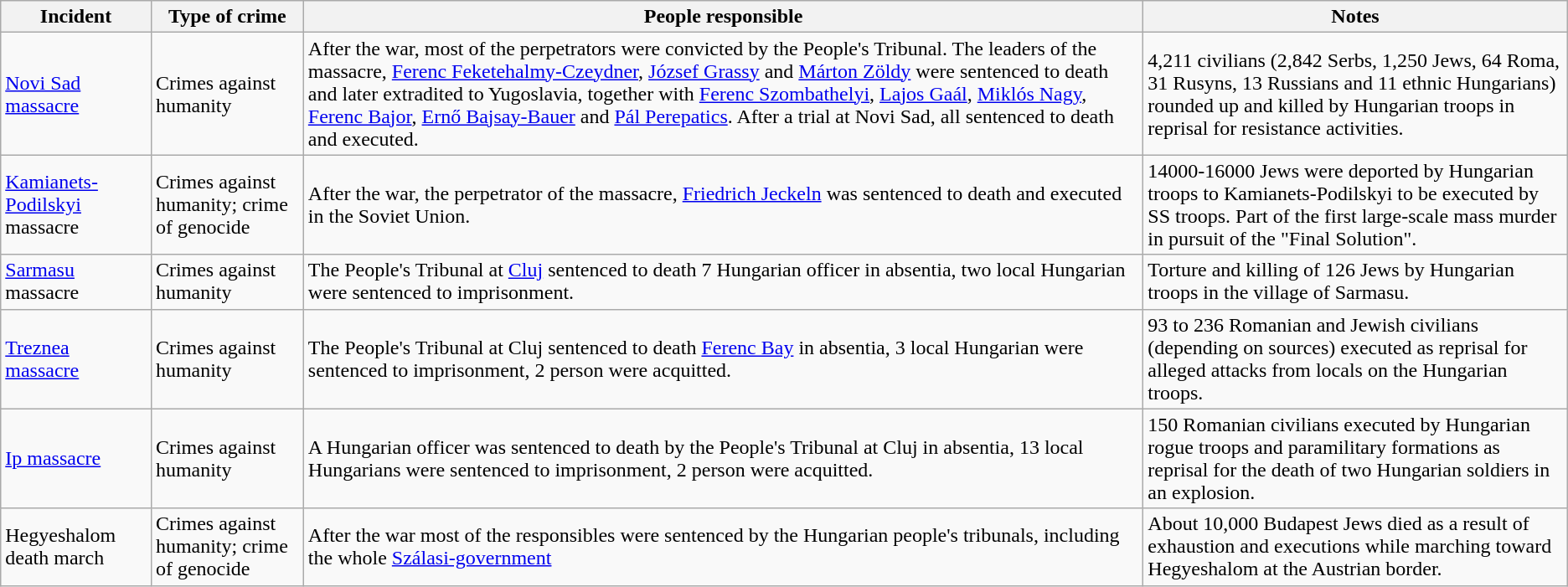<table class="wikitable">
<tr>
<th>Incident</th>
<th>Type of crime</th>
<th>People responsible</th>
<th>Notes</th>
</tr>
<tr>
<td><a href='#'>Novi Sad massacre</a></td>
<td>Crimes against humanity</td>
<td>After the war, most of the perpetrators were convicted by the People's Tribunal. The leaders of the massacre, <a href='#'>Ferenc Feketehalmy-Czeydner</a>, <a href='#'>József Grassy</a> and <a href='#'>Márton Zöldy</a> were sentenced to death and later extradited to Yugoslavia, together with <a href='#'>Ferenc Szombathelyi</a>, <a href='#'>Lajos Gaál</a>, <a href='#'>Miklós Nagy</a>, <a href='#'>Ferenc Bajor</a>, <a href='#'>Ernő Bajsay-Bauer</a> and <a href='#'>Pál Perepatics</a>. After a trial at Novi Sad, all sentenced to death and executed.</td>
<td>4,211 civilians (2,842 Serbs, 1,250 Jews, 64 Roma, 31 Rusyns, 13 Russians and 11 ethnic Hungarians) rounded up and killed by Hungarian troops in reprisal for resistance activities.</td>
</tr>
<tr>
<td><a href='#'>Kamianets-Podilskyi</a> massacre</td>
<td>Crimes against humanity; crime of genocide</td>
<td>After the war, the perpetrator of the massacre, <a href='#'>Friedrich Jeckeln</a> was sentenced to death and executed in the Soviet Union.</td>
<td>14000-16000 Jews were deported by Hungarian troops to Kamianets-Podilskyi to be executed by SS troops. Part of the first large-scale mass murder in pursuit of the "Final Solution".</td>
</tr>
<tr>
<td><a href='#'>Sarmasu</a> massacre</td>
<td>Crimes against humanity</td>
<td>The People's Tribunal at <a href='#'>Cluj</a> sentenced to death 7 Hungarian officer in absentia, two local Hungarian were sentenced to imprisonment.</td>
<td>Torture and killing of 126 Jews by Hungarian troops in the village of Sarmasu.</td>
</tr>
<tr>
<td><a href='#'>Treznea massacre</a></td>
<td>Crimes against humanity</td>
<td>The People's Tribunal at Cluj sentenced to death <a href='#'>Ferenc Bay</a> in absentia, 3 local Hungarian were sentenced to imprisonment, 2 person were acquitted.</td>
<td>93 to 236 Romanian and Jewish civilians (depending on sources) executed as reprisal for alleged attacks from locals on the Hungarian troops.</td>
</tr>
<tr>
<td><a href='#'>Ip massacre</a></td>
<td>Crimes against humanity</td>
<td>A Hungarian officer was sentenced to death by the People's Tribunal at Cluj in absentia, 13 local Hungarians were sentenced to imprisonment, 2 person were acquitted.</td>
<td>150 Romanian civilians executed by Hungarian rogue troops and paramilitary formations as reprisal for the death of two Hungarian soldiers in an explosion.</td>
</tr>
<tr>
<td>Hegyeshalom death march</td>
<td>Crimes against humanity; crime of genocide</td>
<td>After the war most of the responsibles were sentenced by the Hungarian people's tribunals, including the whole <a href='#'>Szálasi-government</a></td>
<td>About 10,000 Budapest Jews died as a result of exhaustion and executions while marching toward Hegyeshalom at the Austrian border.</td>
</tr>
</table>
